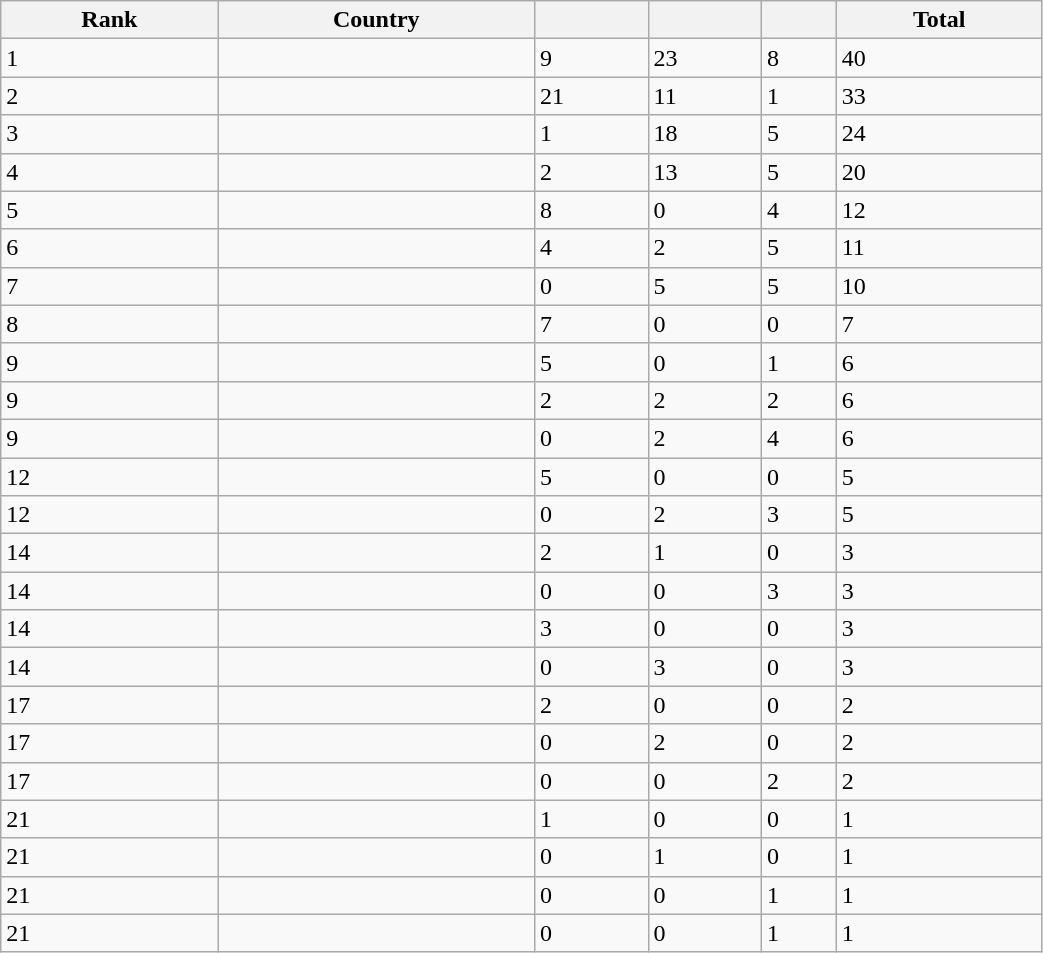<table class="wikitable sortable" style="width:55%">
<tr>
<th>Rank</th>
<th>Country</th>
<th></th>
<th></th>
<th></th>
<th>Total</th>
</tr>
<tr>
<td>1</td>
<td></td>
<td>9</td>
<td>23</td>
<td>8</td>
<td>40</td>
</tr>
<tr>
<td>2</td>
<td></td>
<td>21</td>
<td>11</td>
<td>1</td>
<td>33</td>
</tr>
<tr>
<td>3</td>
<td></td>
<td>1</td>
<td>18</td>
<td>5</td>
<td>24</td>
</tr>
<tr ->
<td>4</td>
<td></td>
<td>2</td>
<td>13</td>
<td>5</td>
<td>20</td>
</tr>
<tr>
<td>5</td>
<td></td>
<td>8</td>
<td>0</td>
<td>4</td>
<td>12</td>
</tr>
<tr>
<td>6</td>
<td></td>
<td>4</td>
<td>2</td>
<td>5</td>
<td>11</td>
</tr>
<tr>
<td>7</td>
<td></td>
<td>0</td>
<td>5</td>
<td>5</td>
<td>10</td>
</tr>
<tr>
<td>8</td>
<td></td>
<td>7</td>
<td>0</td>
<td>0</td>
<td>7</td>
</tr>
<tr>
<td>9</td>
<td></td>
<td>5</td>
<td>0</td>
<td>1</td>
<td>6</td>
</tr>
<tr>
<td>9</td>
<td></td>
<td>2</td>
<td>2</td>
<td>2</td>
<td>6</td>
</tr>
<tr>
<td>9</td>
<td></td>
<td>0</td>
<td>2</td>
<td>4</td>
<td>6</td>
</tr>
<tr>
<td>12</td>
<td></td>
<td>5</td>
<td>0</td>
<td>0</td>
<td>5</td>
</tr>
<tr>
<td>12</td>
<td></td>
<td>0</td>
<td>2</td>
<td>3</td>
<td>5</td>
</tr>
<tr>
<td>14</td>
<td></td>
<td>2</td>
<td>1</td>
<td>0</td>
<td>3</td>
</tr>
<tr>
<td>14</td>
<td></td>
<td>0</td>
<td>0</td>
<td>3</td>
<td>3</td>
</tr>
<tr>
<td>14</td>
<td></td>
<td>3</td>
<td>0</td>
<td>0</td>
<td>3</td>
</tr>
<tr>
<td>14</td>
<td></td>
<td>0</td>
<td>3</td>
<td>0</td>
<td>3</td>
</tr>
<tr>
<td>17</td>
<td></td>
<td>2</td>
<td>0</td>
<td>0</td>
<td>2</td>
</tr>
<tr>
<td>17</td>
<td></td>
<td>0</td>
<td>2</td>
<td>0</td>
<td>2</td>
</tr>
<tr>
<td>17</td>
<td></td>
<td>0</td>
<td>0</td>
<td>2</td>
<td>2</td>
</tr>
<tr>
<td>21</td>
<td></td>
<td>1</td>
<td>0</td>
<td>0</td>
<td>1</td>
</tr>
<tr>
<td>21</td>
<td></td>
<td>0</td>
<td>1</td>
<td>0</td>
<td>1</td>
</tr>
<tr>
<td>21</td>
<td></td>
<td>0</td>
<td>0</td>
<td>1</td>
<td>1</td>
</tr>
<tr>
<td>21</td>
<td></td>
<td>0</td>
<td>0</td>
<td>1</td>
<td>1</td>
</tr>
</table>
